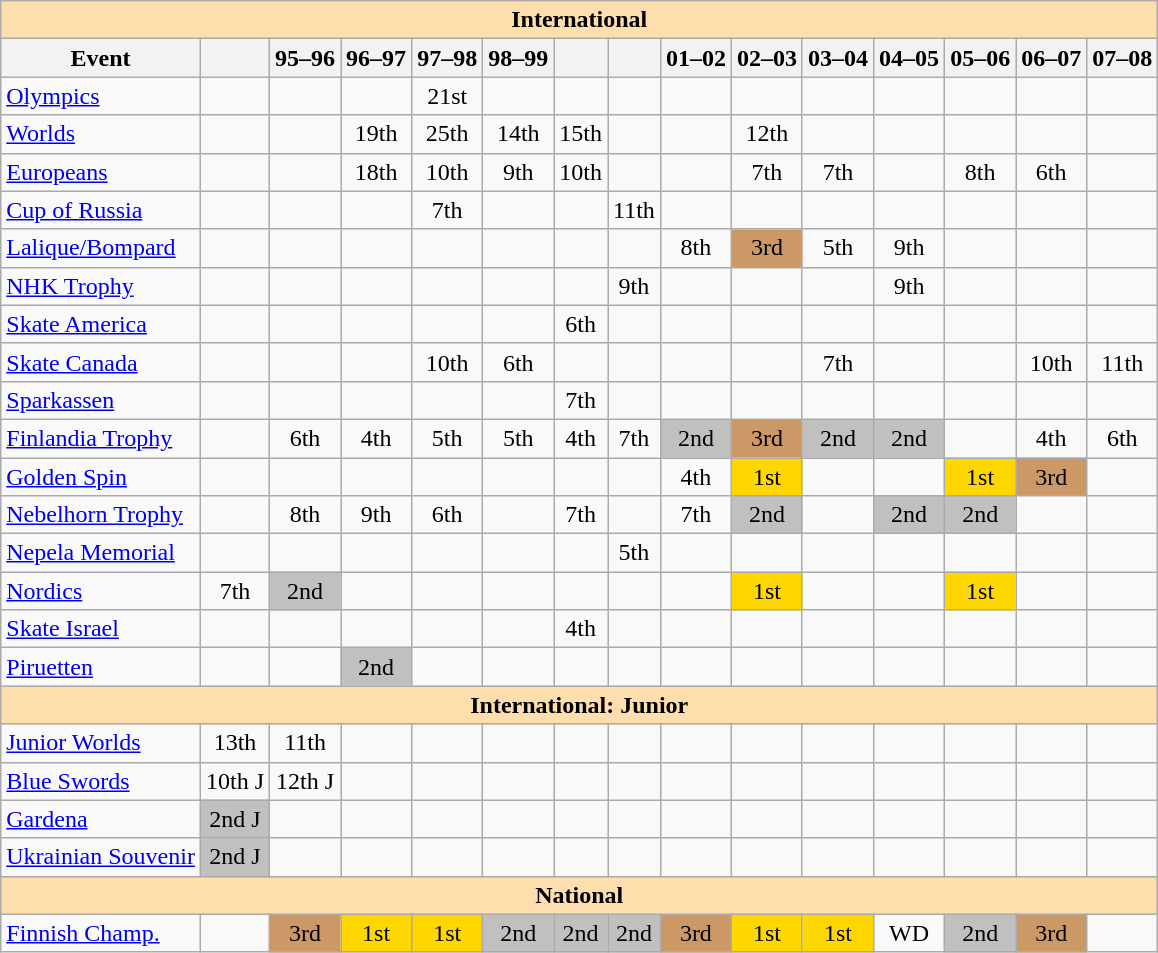<table class="wikitable" style="text-align:center">
<tr>
<th style="background-color: #ffdead; " colspan=15 align=center>International</th>
</tr>
<tr>
<th>Event</th>
<th></th>
<th>95–96</th>
<th>96–97</th>
<th>97–98</th>
<th>98–99</th>
<th></th>
<th></th>
<th>01–02</th>
<th>02–03</th>
<th>03–04</th>
<th>04–05</th>
<th>05–06</th>
<th>06–07</th>
<th>07–08</th>
</tr>
<tr>
<td align=left><a href='#'>Olympics</a></td>
<td></td>
<td></td>
<td></td>
<td>21st</td>
<td></td>
<td></td>
<td></td>
<td></td>
<td></td>
<td></td>
<td></td>
<td></td>
<td></td>
<td></td>
</tr>
<tr>
<td align=left><a href='#'>Worlds</a></td>
<td></td>
<td></td>
<td>19th</td>
<td>25th</td>
<td>14th</td>
<td>15th</td>
<td></td>
<td></td>
<td>12th</td>
<td></td>
<td></td>
<td></td>
<td></td>
<td></td>
</tr>
<tr>
<td align=left><a href='#'>Europeans</a></td>
<td></td>
<td></td>
<td>18th</td>
<td>10th</td>
<td>9th</td>
<td>10th</td>
<td></td>
<td></td>
<td>7th</td>
<td>7th</td>
<td></td>
<td>8th</td>
<td>6th</td>
<td></td>
</tr>
<tr>
<td align=left> <a href='#'>Cup of Russia</a></td>
<td></td>
<td></td>
<td></td>
<td>7th</td>
<td></td>
<td></td>
<td>11th</td>
<td></td>
<td></td>
<td></td>
<td></td>
<td></td>
<td></td>
<td></td>
</tr>
<tr>
<td align=left> <a href='#'>Lalique/Bompard</a></td>
<td></td>
<td></td>
<td></td>
<td></td>
<td></td>
<td></td>
<td></td>
<td>8th</td>
<td bgcolor=cc9966>3rd</td>
<td>5th</td>
<td>9th</td>
<td></td>
<td></td>
<td></td>
</tr>
<tr>
<td align=left> <a href='#'>NHK Trophy</a></td>
<td></td>
<td></td>
<td></td>
<td></td>
<td></td>
<td></td>
<td>9th</td>
<td></td>
<td></td>
<td></td>
<td>9th</td>
<td></td>
<td></td>
<td></td>
</tr>
<tr>
<td align=left> <a href='#'>Skate America</a></td>
<td></td>
<td></td>
<td></td>
<td></td>
<td></td>
<td>6th</td>
<td></td>
<td></td>
<td></td>
<td></td>
<td></td>
<td></td>
<td></td>
<td></td>
</tr>
<tr>
<td align=left> <a href='#'>Skate Canada</a></td>
<td></td>
<td></td>
<td></td>
<td>10th</td>
<td>6th</td>
<td></td>
<td></td>
<td></td>
<td></td>
<td>7th</td>
<td></td>
<td></td>
<td>10th</td>
<td>11th</td>
</tr>
<tr>
<td align=left> <a href='#'>Sparkassen</a></td>
<td></td>
<td></td>
<td></td>
<td></td>
<td></td>
<td>7th</td>
<td></td>
<td></td>
<td></td>
<td></td>
<td></td>
<td></td>
<td></td>
<td></td>
</tr>
<tr>
<td align=left><a href='#'>Finlandia Trophy</a></td>
<td></td>
<td>6th</td>
<td>4th</td>
<td>5th</td>
<td>5th</td>
<td>4th</td>
<td>7th</td>
<td bgcolor=silver>2nd</td>
<td bgcolor=cc9966>3rd</td>
<td bgcolor=silver>2nd</td>
<td bgcolor=silver>2nd</td>
<td></td>
<td>4th</td>
<td>6th</td>
</tr>
<tr>
<td align=left><a href='#'>Golden Spin</a></td>
<td></td>
<td></td>
<td></td>
<td></td>
<td></td>
<td></td>
<td></td>
<td>4th</td>
<td bgcolor=gold>1st</td>
<td></td>
<td></td>
<td bgcolor=gold>1st</td>
<td bgcolor=cc9966>3rd</td>
<td></td>
</tr>
<tr>
<td align=left><a href='#'>Nebelhorn Trophy</a></td>
<td></td>
<td>8th</td>
<td>9th</td>
<td>6th</td>
<td></td>
<td>7th</td>
<td></td>
<td>7th</td>
<td bgcolor=silver>2nd</td>
<td></td>
<td bgcolor=silver>2nd</td>
<td bgcolor=silver>2nd</td>
<td></td>
<td></td>
</tr>
<tr>
<td align=left><a href='#'>Nepela Memorial</a></td>
<td></td>
<td></td>
<td></td>
<td></td>
<td></td>
<td></td>
<td>5th</td>
<td></td>
<td></td>
<td></td>
<td></td>
<td></td>
<td></td>
<td></td>
</tr>
<tr>
<td align=left><a href='#'>Nordics</a></td>
<td>7th</td>
<td bgcolor=silver>2nd</td>
<td></td>
<td></td>
<td></td>
<td></td>
<td></td>
<td></td>
<td bgcolor=gold>1st</td>
<td></td>
<td></td>
<td bgcolor=gold>1st</td>
<td></td>
<td></td>
</tr>
<tr>
<td align=left><a href='#'>Skate Israel</a></td>
<td></td>
<td></td>
<td></td>
<td></td>
<td></td>
<td>4th</td>
<td></td>
<td></td>
<td></td>
<td></td>
<td></td>
<td></td>
<td></td>
<td></td>
</tr>
<tr>
<td align=left><a href='#'>Piruetten</a></td>
<td></td>
<td></td>
<td bgcolor=silver>2nd</td>
<td></td>
<td></td>
<td></td>
<td></td>
<td></td>
<td></td>
<td></td>
<td></td>
<td></td>
<td></td>
<td></td>
</tr>
<tr>
<th style="background-color: #ffdead; " colspan=15 align=center>International: Junior</th>
</tr>
<tr>
<td align=left><a href='#'>Junior Worlds</a></td>
<td>13th</td>
<td>11th</td>
<td></td>
<td></td>
<td></td>
<td></td>
<td></td>
<td></td>
<td></td>
<td></td>
<td></td>
<td></td>
<td></td>
<td></td>
</tr>
<tr>
<td align=left><a href='#'>Blue Swords</a></td>
<td>10th J</td>
<td>12th J</td>
<td></td>
<td></td>
<td></td>
<td></td>
<td></td>
<td></td>
<td></td>
<td></td>
<td></td>
<td></td>
<td></td>
<td></td>
</tr>
<tr>
<td align=left><a href='#'>Gardena</a></td>
<td bgcolor=silver>2nd J</td>
<td></td>
<td></td>
<td></td>
<td></td>
<td></td>
<td></td>
<td></td>
<td></td>
<td></td>
<td></td>
<td></td>
<td></td>
<td></td>
</tr>
<tr>
<td align=left><a href='#'>Ukrainian Souvenir</a></td>
<td bgcolor=silver>2nd J</td>
<td></td>
<td></td>
<td></td>
<td></td>
<td></td>
<td></td>
<td></td>
<td></td>
<td></td>
<td></td>
<td></td>
<td></td>
<td></td>
</tr>
<tr>
<th style="background-color: #ffdead; " colspan=15 align=center>National</th>
</tr>
<tr>
<td align=left><a href='#'>Finnish Champ.</a></td>
<td></td>
<td bgcolor=cc9966>3rd</td>
<td bgcolor=gold>1st</td>
<td bgcolor=gold>1st</td>
<td bgcolor=silver>2nd</td>
<td bgcolor=silver>2nd</td>
<td bgcolor=silver>2nd</td>
<td bgcolor=cc9966>3rd</td>
<td bgcolor=gold>1st</td>
<td bgcolor=gold>1st</td>
<td>WD</td>
<td bgcolor=silver>2nd</td>
<td bgcolor=cc9966>3rd</td>
<td></td>
</tr>
</table>
